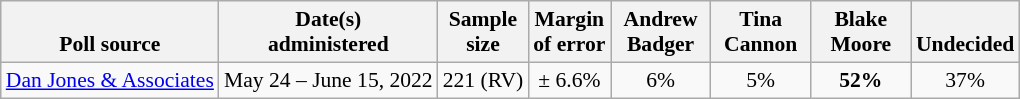<table class="wikitable" style="font-size:90%;text-align:center;">
<tr valign=bottom>
<th>Poll source</th>
<th>Date(s)<br>administered</th>
<th>Sample<br>size</th>
<th>Margin<br>of error</th>
<th style="width:60px;">Andrew<br>Badger</th>
<th style="width:60px;">Tina<br>Cannon</th>
<th style="width:60px;">Blake<br>Moore</th>
<th>Undecided</th>
</tr>
<tr>
<td style="text-align:left;"><a href='#'>Dan Jones & Associates</a></td>
<td>May 24 – June 15, 2022</td>
<td>221 (RV)</td>
<td>± 6.6%</td>
<td>6%</td>
<td>5%</td>
<td><strong>52%</strong></td>
<td>37%</td>
</tr>
</table>
